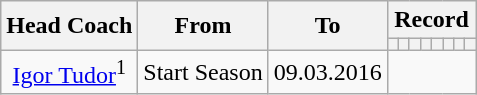<table class="wikitable" style="text-align: center">
<tr>
<th rowspan=2>Head Coach</th>
<th rowspan=2>From</th>
<th rowspan=2>To</th>
<th colspan=8>Record</th>
</tr>
<tr>
<th></th>
<th></th>
<th></th>
<th></th>
<th></th>
<th></th>
<th></th>
<th></th>
</tr>
<tr>
<td> <a href='#'>Igor Tudor</a><sup>1</sup></td>
<td>Start Season</td>
<td>09.03.2016<br></td>
</tr>
</table>
